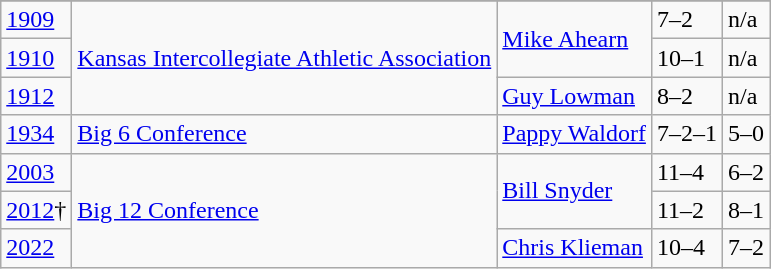<table class="wikitable">
<tr>
</tr>
<tr>
<td><a href='#'>1909</a></td>
<td rowspan="3"><a href='#'>Kansas Intercollegiate Athletic Association</a></td>
<td rowspan="2"><a href='#'>Mike Ahearn</a></td>
<td>7–2</td>
<td>n/a</td>
</tr>
<tr>
<td><a href='#'>1910</a></td>
<td>10–1</td>
<td>n/a</td>
</tr>
<tr>
<td><a href='#'>1912</a></td>
<td><a href='#'>Guy Lowman</a></td>
<td>8–2</td>
<td>n/a</td>
</tr>
<tr>
<td><a href='#'>1934</a></td>
<td><a href='#'>Big 6 Conference</a></td>
<td><a href='#'>Pappy Waldorf</a></td>
<td>7–2–1</td>
<td>5–0</td>
</tr>
<tr>
<td><a href='#'>2003</a></td>
<td rowspan="3"><a href='#'>Big 12 Conference</a></td>
<td rowspan="2"><a href='#'>Bill Snyder</a></td>
<td>11–4</td>
<td>6–2</td>
</tr>
<tr>
<td><a href='#'>2012</a>†</td>
<td>11–2</td>
<td>8–1</td>
</tr>
<tr>
<td><a href='#'>2022</a></td>
<td><a href='#'>Chris Klieman</a></td>
<td>10–4</td>
<td>7–2</td>
</tr>
</table>
